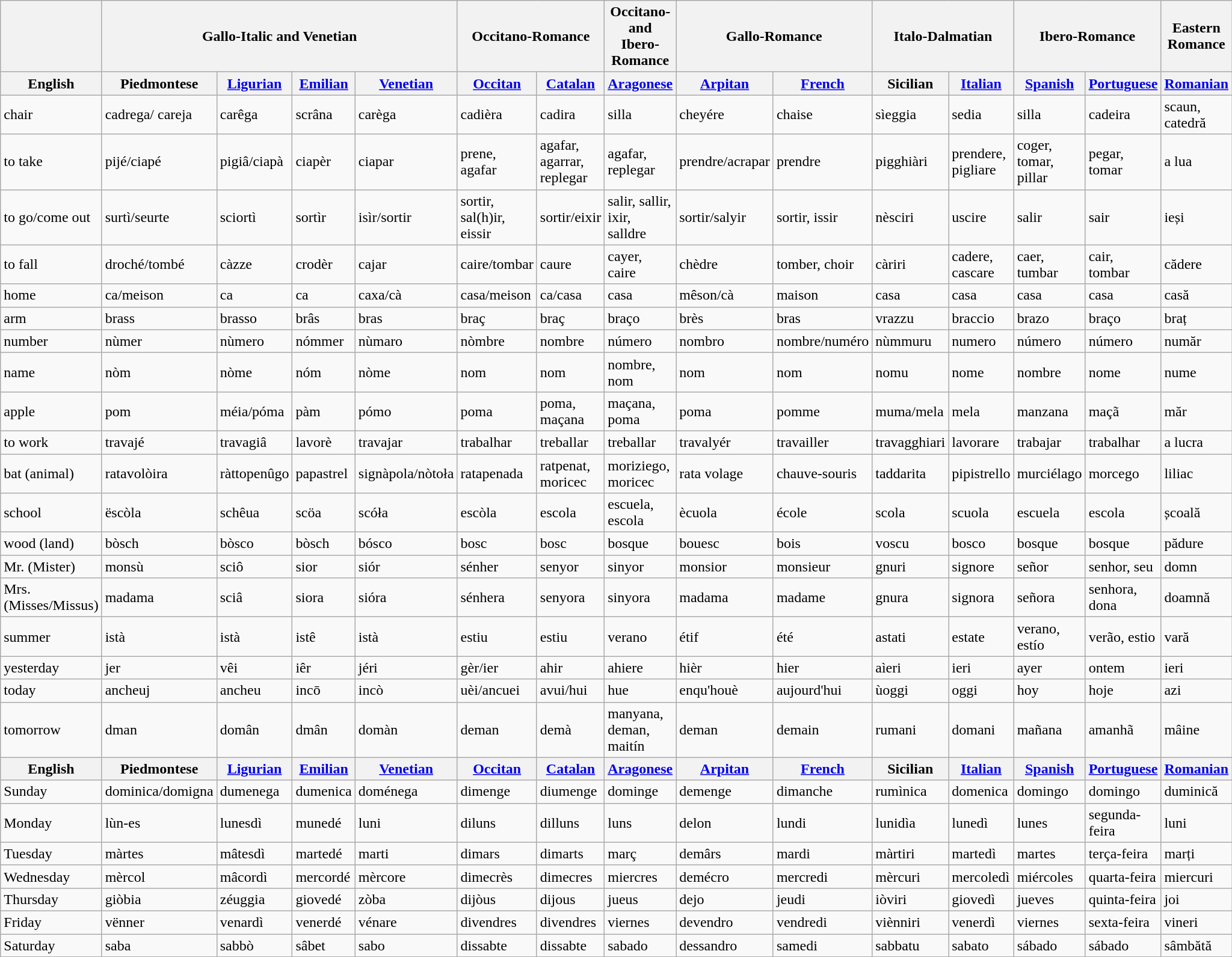<table class="wikitable">
<tr>
<th></th>
<th colspan="4">Gallo-Italic and Venetian</th>
<th colspan="2">Occitano-Romance</th>
<th>Occitano- and Ibero-Romance</th>
<th colspan="2">Gallo-Romance</th>
<th colspan="2">Italo-Dalmatian</th>
<th colspan="2">Ibero-Romance</th>
<th>Eastern Romance</th>
</tr>
<tr>
<th>English</th>
<th>Piedmontese</th>
<th><a href='#'>Ligurian</a></th>
<th><a href='#'>Emilian</a></th>
<th><a href='#'>Venetian</a></th>
<th><a href='#'>Occitan</a></th>
<th><a href='#'>Catalan</a></th>
<th><a href='#'>Aragonese</a></th>
<th><a href='#'>Arpitan</a></th>
<th><a href='#'>French</a></th>
<th>Sicilian</th>
<th><a href='#'>Italian</a></th>
<th><a href='#'>Spanish</a></th>
<th><a href='#'>Portuguese</a></th>
<th><a href='#'>Romanian</a></th>
</tr>
<tr>
<td>chair</td>
<td>cadrega/ careja</td>
<td>carêga</td>
<td>scrâna</td>
<td>carèga</td>
<td>cadièra</td>
<td>cadira</td>
<td>silla</td>
<td>cheyére</td>
<td>chaise</td>
<td>sìeggia</td>
<td>sedia</td>
<td>silla</td>
<td>cadeira</td>
<td>scaun, catedră</td>
</tr>
<tr>
<td>to take</td>
<td>pijé/ciapé</td>
<td>pigiâ/ciapà</td>
<td>ciapèr</td>
<td>ciapar</td>
<td>prene, agafar</td>
<td>agafar, agarrar, replegar</td>
<td>agafar, replegar</td>
<td>prendre/acrapar</td>
<td>prendre</td>
<td>pigghiàri</td>
<td>prendere, pigliare</td>
<td>coger, tomar, pillar</td>
<td>pegar, tomar</td>
<td>a lua</td>
</tr>
<tr>
<td>to go/come out</td>
<td>surtì/seurte</td>
<td>sciortì</td>
<td>sortìr</td>
<td>isìr/sortir</td>
<td>sortir, sal(h)ir, eissir</td>
<td>sortir/eixir</td>
<td>salir, sallir, ixir, salldre</td>
<td>sortir/salyir</td>
<td>sortir, issir</td>
<td>nèsciri</td>
<td>uscire</td>
<td>salir</td>
<td>sair</td>
<td> ieși</td>
</tr>
<tr>
<td>to fall</td>
<td>droché/tombé</td>
<td>càzze</td>
<td>crodèr</td>
<td>cajar</td>
<td>caire/tombar</td>
<td>caure</td>
<td>cayer, caire</td>
<td>chèdre</td>
<td>tomber, choir</td>
<td>càriri</td>
<td>cadere, cascare</td>
<td>caer, tumbar</td>
<td>cair, tombar</td>
<td>cădere</td>
</tr>
<tr>
<td>home</td>
<td>ca/meison</td>
<td>ca</td>
<td>ca</td>
<td>caxa/cà</td>
<td>casa/meison</td>
<td>ca/casa</td>
<td>casa</td>
<td>mêson/cà</td>
<td>maison</td>
<td>casa</td>
<td>casa</td>
<td>casa</td>
<td>casa</td>
<td>casă</td>
</tr>
<tr>
<td>arm</td>
<td>brass</td>
<td>brasso</td>
<td>brâs</td>
<td>bras</td>
<td>braç</td>
<td>braç</td>
<td>braço</td>
<td>brès</td>
<td>bras</td>
<td>vrazzu</td>
<td>braccio</td>
<td>brazo</td>
<td>braço</td>
<td>braț</td>
</tr>
<tr>
<td>number</td>
<td>nùmer</td>
<td>nùmero</td>
<td>nómmer</td>
<td>nùmaro</td>
<td>nòmbre</td>
<td>nombre</td>
<td>número</td>
<td>nombro</td>
<td>nombre/numéro</td>
<td>nùmmuru</td>
<td>numero</td>
<td>número</td>
<td>número</td>
<td>număr</td>
</tr>
<tr>
<td>name</td>
<td>nòm</td>
<td>nòme</td>
<td>nóm</td>
<td>nòme</td>
<td>nom</td>
<td>nom</td>
<td>nombre, nom</td>
<td>nom</td>
<td>nom</td>
<td>nomu</td>
<td>nome</td>
<td>nombre</td>
<td>nome</td>
<td>nume</td>
</tr>
<tr>
<td>apple</td>
<td>pom</td>
<td>méia/póma</td>
<td>pàm</td>
<td>pómo</td>
<td>poma</td>
<td>poma, maçana</td>
<td>maçana, poma</td>
<td>poma</td>
<td>pomme</td>
<td>muma/mela</td>
<td>mela</td>
<td>manzana</td>
<td>maçã</td>
<td>măr</td>
</tr>
<tr>
<td>to work</td>
<td>travajé</td>
<td>travagiâ</td>
<td>lavorè</td>
<td>travajar</td>
<td>trabalhar</td>
<td>treballar</td>
<td>treballar</td>
<td>travalyér</td>
<td>travailler</td>
<td>travagghiari</td>
<td>lavorare</td>
<td>trabajar</td>
<td>trabalhar</td>
<td>a lucra</td>
</tr>
<tr>
<td>bat (animal)</td>
<td>ratavolòira</td>
<td>ràttopenûgo</td>
<td>papastrel</td>
<td>signàpola/nòtoła</td>
<td>ratapenada</td>
<td>ratpenat, moricec</td>
<td>moriziego, moricec</td>
<td>rata volage</td>
<td>chauve-souris</td>
<td>taddarita</td>
<td>pipistrello</td>
<td>murciélago</td>
<td>morcego</td>
<td>liliac</td>
</tr>
<tr>
<td>school</td>
<td>ëscòla</td>
<td>schêua</td>
<td>scöa</td>
<td>scóła</td>
<td>escòla</td>
<td>escola</td>
<td>escuela, escola</td>
<td>ècuola</td>
<td>école</td>
<td>scola</td>
<td>scuola</td>
<td>escuela</td>
<td>escola</td>
<td>școală</td>
</tr>
<tr>
<td>wood (land)</td>
<td>bòsch</td>
<td>bòsco</td>
<td>bòsch</td>
<td>bósco</td>
<td>bosc</td>
<td>bosc</td>
<td>bosque</td>
<td>bouesc</td>
<td>bois</td>
<td>voscu</td>
<td>bosco</td>
<td>bosque</td>
<td>bosque</td>
<td>pădure</td>
</tr>
<tr>
<td>Mr. (Mister)</td>
<td>monsù</td>
<td>sciô</td>
<td>sior</td>
<td>siór</td>
<td>sénher</td>
<td>senyor</td>
<td>sinyor</td>
<td>monsior</td>
<td>monsieur</td>
<td>gnuri</td>
<td>signore</td>
<td>señor</td>
<td>senhor, seu</td>
<td>domn</td>
</tr>
<tr>
<td>Mrs. (Misses/Missus)</td>
<td>madama</td>
<td>sciâ</td>
<td>siora</td>
<td>sióra</td>
<td>sénhera</td>
<td>senyora</td>
<td>sinyora</td>
<td>madama</td>
<td>madame</td>
<td>gnura</td>
<td>signora</td>
<td>señora</td>
<td>senhora, dona</td>
<td>doamnă</td>
</tr>
<tr>
<td>summer</td>
<td>istà</td>
<td>istà</td>
<td>istê</td>
<td>istà</td>
<td>estiu</td>
<td>estiu</td>
<td>verano</td>
<td>étif</td>
<td>été</td>
<td>astati</td>
<td>estate</td>
<td>verano, estío</td>
<td>verão, estio</td>
<td>vară</td>
</tr>
<tr>
<td>yesterday</td>
<td>jer</td>
<td>vêi</td>
<td>iêr</td>
<td>jéri</td>
<td>gèr/ier</td>
<td>ahir</td>
<td>ahiere</td>
<td>hièr</td>
<td>hier</td>
<td>aìeri</td>
<td>ieri</td>
<td>ayer</td>
<td>ontem</td>
<td>ieri</td>
</tr>
<tr>
<td>today</td>
<td>ancheuj</td>
<td>ancheu</td>
<td>incō</td>
<td>incò</td>
<td>uèi/ancuei</td>
<td>avui/hui</td>
<td>hue</td>
<td>enqu'houè</td>
<td>aujourd'hui</td>
<td>ùoggi</td>
<td>oggi</td>
<td>hoy</td>
<td>hoje</td>
<td>azi</td>
</tr>
<tr>
<td>tomorrow</td>
<td>dman</td>
<td>domân</td>
<td>dmân</td>
<td>domàn</td>
<td>deman</td>
<td>demà</td>
<td>manyana, deman, maitín</td>
<td>deman</td>
<td>demain</td>
<td>rumani</td>
<td>domani</td>
<td>mañana</td>
<td>amanhã</td>
<td>mâine</td>
</tr>
<tr>
<th>English</th>
<th>Piedmontese</th>
<th><a href='#'>Ligurian</a></th>
<th><a href='#'>Emilian</a></th>
<th><a href='#'>Venetian</a></th>
<th><a href='#'>Occitan</a></th>
<th><a href='#'>Catalan</a></th>
<th><a href='#'>Aragonese</a></th>
<th><a href='#'>Arpitan</a></th>
<th><a href='#'>French</a></th>
<th>Sicilian</th>
<th><a href='#'>Italian</a></th>
<th><a href='#'>Spanish</a></th>
<th><a href='#'>Portuguese</a></th>
<th><a href='#'>Romanian</a></th>
</tr>
<tr>
<td>Sunday</td>
<td>dominica/domigna</td>
<td>dumenega</td>
<td>dumenica</td>
<td>doménega</td>
<td>dimenge</td>
<td>diumenge</td>
<td>dominge</td>
<td>demenge</td>
<td>dimanche</td>
<td>rumìnica</td>
<td>domenica</td>
<td>domingo</td>
<td>domingo</td>
<td>duminică</td>
</tr>
<tr>
<td>Monday</td>
<td>lùn-es</td>
<td>lunesdì</td>
<td>munedé</td>
<td>luni</td>
<td>diluns</td>
<td>dilluns</td>
<td>luns</td>
<td>delon</td>
<td>lundi</td>
<td>lunidìa</td>
<td>lunedì</td>
<td>lunes</td>
<td>segunda-feira</td>
<td>luni</td>
</tr>
<tr>
<td>Tuesday</td>
<td>màrtes</td>
<td>mâtesdì</td>
<td>martedé</td>
<td>marti</td>
<td>dimars</td>
<td>dimarts</td>
<td>març</td>
<td>demârs</td>
<td>mardi</td>
<td>màrtiri</td>
<td>martedì</td>
<td>martes</td>
<td>terça-feira</td>
<td>marți</td>
</tr>
<tr>
<td>Wednesday</td>
<td>mèrcol</td>
<td>mâcordì</td>
<td>mercordé</td>
<td>mèrcore</td>
<td>dimecrès</td>
<td>dimecres</td>
<td>miercres</td>
<td>demécro</td>
<td>mercredi</td>
<td>mèrcuri</td>
<td>mercoledì</td>
<td>miércoles</td>
<td>quarta-feira</td>
<td>miercuri</td>
</tr>
<tr>
<td>Thursday</td>
<td>giòbia</td>
<td>zéuggia</td>
<td>giovedé</td>
<td>zòba</td>
<td>dijòus</td>
<td>dijous</td>
<td>jueus</td>
<td>dejo</td>
<td>jeudi</td>
<td>iòviri</td>
<td>giovedì</td>
<td>jueves</td>
<td>quinta-feira</td>
<td>joi</td>
</tr>
<tr>
<td>Friday</td>
<td>vënner</td>
<td>venardì</td>
<td>venerdé</td>
<td>vénare</td>
<td>divendres</td>
<td>divendres</td>
<td>viernes</td>
<td>devendro</td>
<td>vendredi</td>
<td>viènniri</td>
<td>venerdì</td>
<td>viernes</td>
<td>sexta-feira</td>
<td>vineri</td>
</tr>
<tr>
<td>Saturday</td>
<td>saba</td>
<td>sabbò</td>
<td>sâbet</td>
<td>sabo</td>
<td>dissabte</td>
<td>dissabte</td>
<td>sabado</td>
<td>dessandro</td>
<td>samedi</td>
<td>sabbatu</td>
<td>sabato</td>
<td>sábado</td>
<td>sábado</td>
<td>sâmbătă</td>
</tr>
</table>
